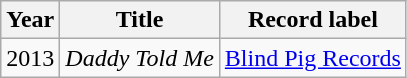<table class="wikitable sortable">
<tr>
<th>Year</th>
<th>Title</th>
<th>Record label</th>
</tr>
<tr>
<td>2013</td>
<td><em>Daddy Told Me</em></td>
<td style="text-align:center;"><a href='#'>Blind Pig Records</a></td>
</tr>
</table>
